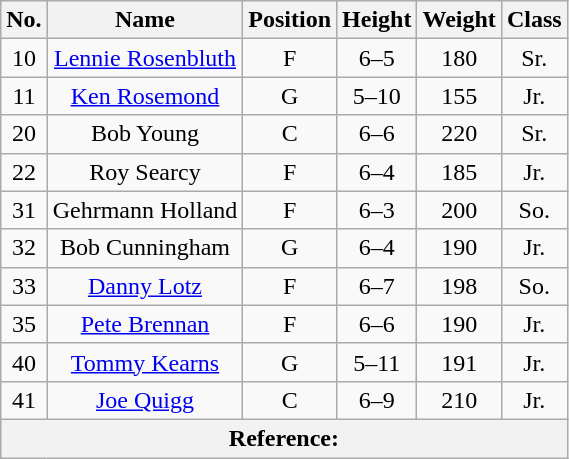<table class="wikitable">
<tr>
<th>No.</th>
<th>Name</th>
<th>Position</th>
<th>Height</th>
<th>Weight</th>
<th>Class</th>
</tr>
<tr>
<td style="text-align:center;">10</td>
<td style="text-align:center;"><a href='#'>Lennie Rosenbluth</a></td>
<td style="text-align:center;">F</td>
<td style="text-align:center;">6–5</td>
<td style="text-align:center;">180</td>
<td style="text-align:center;">Sr.</td>
</tr>
<tr>
<td style="text-align:center;">11</td>
<td style="text-align:center;"><a href='#'>Ken Rosemond</a></td>
<td style="text-align:center;">G</td>
<td style="text-align:center;">5–10</td>
<td style="text-align:center;">155</td>
<td style="text-align:center;">Jr.</td>
</tr>
<tr>
<td style="text-align:center;">20</td>
<td style="text-align:center;">Bob Young</td>
<td style="text-align:center;">C</td>
<td style="text-align:center;">6–6</td>
<td style="text-align:center;">220</td>
<td style="text-align:center;">Sr.</td>
</tr>
<tr>
<td style="text-align:center;">22</td>
<td style="text-align:center;">Roy Searcy</td>
<td style="text-align:center;">F</td>
<td style="text-align:center;">6–4</td>
<td style="text-align:center;">185</td>
<td style="text-align:center;">Jr.</td>
</tr>
<tr>
<td style="text-align:center;">31</td>
<td style="text-align:center;">Gehrmann Holland</td>
<td style="text-align:center;">F</td>
<td style="text-align:center;">6–3</td>
<td style="text-align:center;">200</td>
<td style="text-align:center;">So.</td>
</tr>
<tr>
<td style="text-align:center;">32</td>
<td style="text-align:center;">Bob Cunningham</td>
<td style="text-align:center;">G</td>
<td style="text-align:center;">6–4</td>
<td style="text-align:center;">190</td>
<td style="text-align:center;">Jr.</td>
</tr>
<tr>
<td style="text-align:center;">33</td>
<td style="text-align:center;"><a href='#'>Danny Lotz</a></td>
<td style="text-align:center;">F</td>
<td style="text-align:center;">6–7</td>
<td style="text-align:center;">198</td>
<td style="text-align:center;">So.</td>
</tr>
<tr>
<td style="text-align:center;">35</td>
<td style="text-align:center;"><a href='#'>Pete Brennan</a></td>
<td style="text-align:center;">F</td>
<td style="text-align:center;">6–6</td>
<td style="text-align:center;">190</td>
<td style="text-align:center;">Jr.</td>
</tr>
<tr>
<td style="text-align:center;">40</td>
<td style="text-align:center;"><a href='#'>Tommy Kearns</a></td>
<td style="text-align:center;">G</td>
<td style="text-align:center;">5–11</td>
<td style="text-align:center;">191</td>
<td style="text-align:center;">Jr.</td>
</tr>
<tr>
<td style="text-align:center;">41</td>
<td style="text-align:center;"><a href='#'>Joe Quigg</a></td>
<td style="text-align:center;">C</td>
<td style="text-align:center;">6–9</td>
<td style="text-align:center;">210</td>
<td style="text-align:center;">Jr.</td>
</tr>
<tr>
<th style="text-align:center;" colspan="6">Reference:</th>
</tr>
</table>
